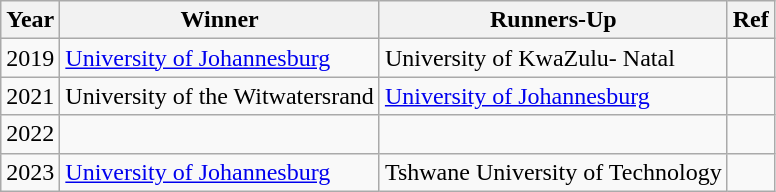<table class="wikitable">
<tr>
<th>Year</th>
<th>Winner</th>
<th>Runners-Up</th>
<th>Ref</th>
</tr>
<tr>
<td>2019</td>
<td><a href='#'>University of Johannesburg</a></td>
<td>University of KwaZulu- Natal</td>
<td></td>
</tr>
<tr>
<td>2021</td>
<td>University of the Witwatersrand</td>
<td><a href='#'>University of Johannesburg</a></td>
<td></td>
</tr>
<tr>
<td>2022</td>
<td></td>
<td></td>
<td></td>
</tr>
<tr>
<td>2023</td>
<td><a href='#'>University of Johannesburg</a></td>
<td>Tshwane University of Technology</td>
<td></td>
</tr>
</table>
